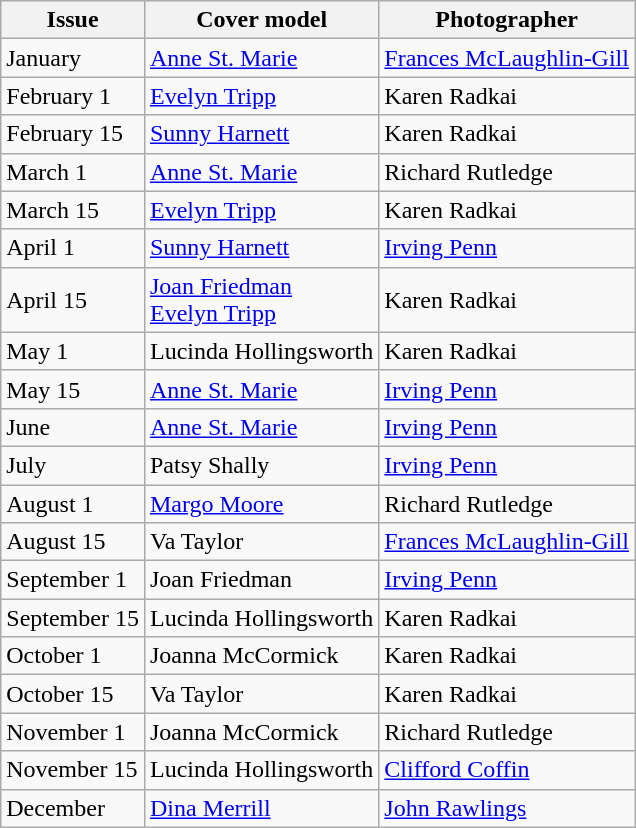<table class="sortable wikitable">
<tr>
<th>Issue</th>
<th>Cover model</th>
<th>Photographer</th>
</tr>
<tr>
<td>January</td>
<td><a href='#'>Anne St. Marie</a></td>
<td><a href='#'>Frances McLaughlin-Gill</a></td>
</tr>
<tr>
<td>February 1</td>
<td><a href='#'>Evelyn Tripp</a></td>
<td>Karen Radkai</td>
</tr>
<tr>
<td>February 15</td>
<td><a href='#'>Sunny Harnett</a></td>
<td>Karen Radkai</td>
</tr>
<tr>
<td>March 1</td>
<td><a href='#'>Anne St. Marie</a></td>
<td>Richard Rutledge</td>
</tr>
<tr>
<td>March 15</td>
<td><a href='#'>Evelyn Tripp</a></td>
<td>Karen Radkai</td>
</tr>
<tr>
<td>April 1</td>
<td><a href='#'>Sunny Harnett</a></td>
<td><a href='#'>Irving Penn</a></td>
</tr>
<tr>
<td>April 15</td>
<td><a href='#'>Joan Friedman</a><br><a href='#'>Evelyn Tripp</a></td>
<td>Karen Radkai</td>
</tr>
<tr>
<td>May 1</td>
<td>Lucinda Hollingsworth</td>
<td>Karen Radkai</td>
</tr>
<tr>
<td>May 15</td>
<td><a href='#'>Anne St. Marie</a></td>
<td><a href='#'>Irving Penn</a></td>
</tr>
<tr>
<td>June</td>
<td><a href='#'>Anne St. Marie</a></td>
<td><a href='#'>Irving Penn</a></td>
</tr>
<tr>
<td>July</td>
<td>Patsy Shally</td>
<td><a href='#'>Irving Penn</a></td>
</tr>
<tr>
<td>August 1</td>
<td><a href='#'>Margo Moore</a></td>
<td>Richard Rutledge</td>
</tr>
<tr>
<td>August 15</td>
<td>Va Taylor</td>
<td><a href='#'>Frances McLaughlin-Gill</a></td>
</tr>
<tr>
<td>September 1</td>
<td>Joan Friedman</td>
<td><a href='#'>Irving Penn</a></td>
</tr>
<tr>
<td>September 15</td>
<td>Lucinda Hollingsworth</td>
<td>Karen Radkai</td>
</tr>
<tr>
<td>October 1</td>
<td>Joanna McCormick</td>
<td>Karen Radkai</td>
</tr>
<tr>
<td>October 15</td>
<td>Va Taylor</td>
<td>Karen Radkai</td>
</tr>
<tr>
<td>November 1</td>
<td>Joanna McCormick</td>
<td>Richard Rutledge</td>
</tr>
<tr>
<td>November 15</td>
<td>Lucinda Hollingsworth</td>
<td><a href='#'>Clifford Coffin</a></td>
</tr>
<tr>
<td>December</td>
<td><a href='#'>Dina Merrill</a></td>
<td><a href='#'>John Rawlings</a></td>
</tr>
</table>
